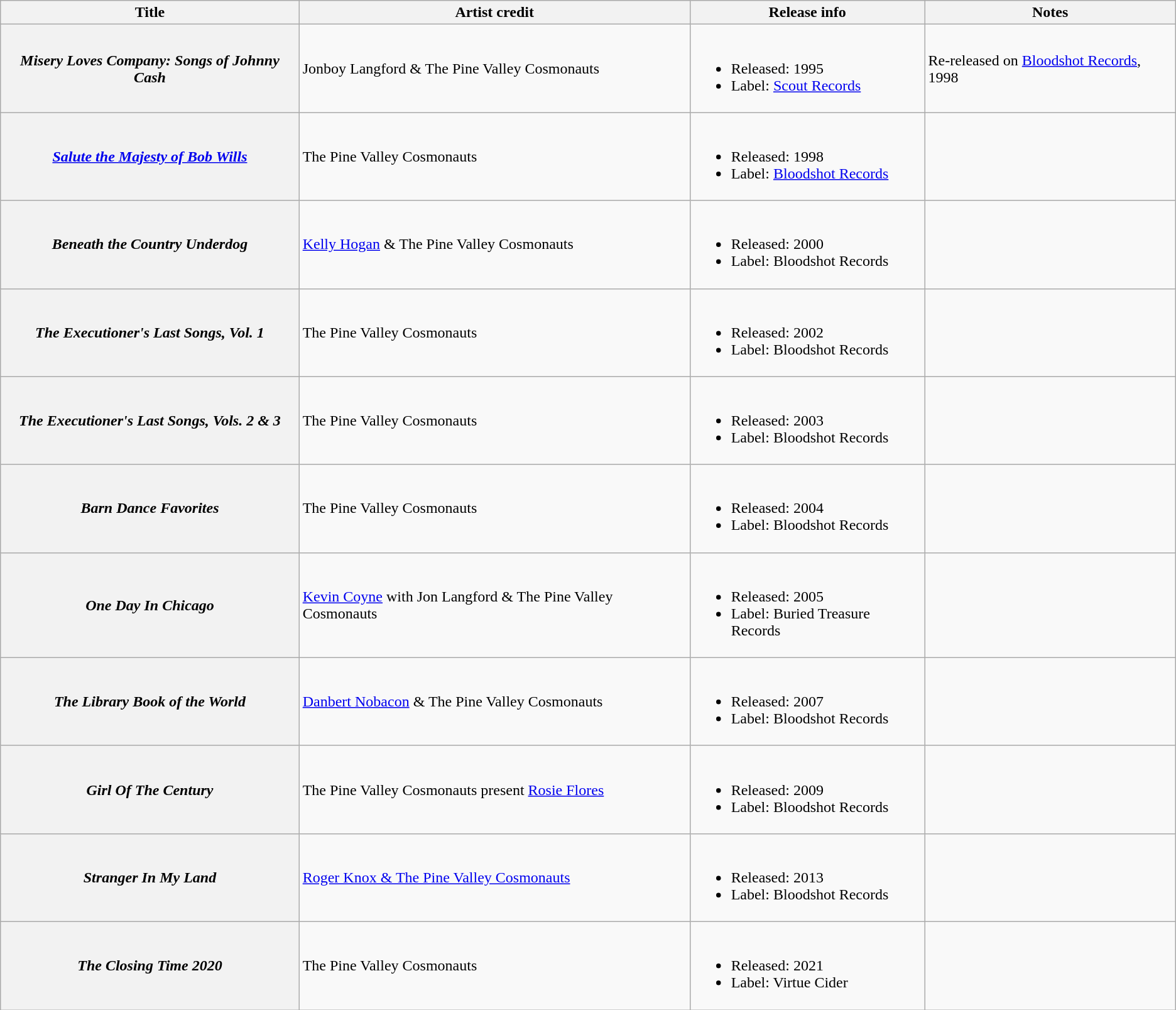<table class="wikitable plainrowheaders" style="text-align:left;" border="1">
<tr>
<th scope="col" rowspan="1">Title</th>
<th scope="col" rowspan="1">Artist credit</th>
<th scope="col" rowspan="1">Release info</th>
<th scope="col" rowspan="1">Notes</th>
</tr>
<tr>
<th scope="row"><em>Misery Loves Company: Songs of Johnny Cash</em></th>
<td>Jonboy Langford & The Pine Valley Cosmonauts</td>
<td><br><ul><li>Released: 1995</li><li>Label: <a href='#'>Scout Records</a></li></ul></td>
<td>Re-released on <a href='#'>Bloodshot Records</a>, 1998</td>
</tr>
<tr>
<th scope="row"><em><a href='#'>Salute the Majesty of Bob Wills</a></em></th>
<td>The Pine Valley Cosmonauts</td>
<td><br><ul><li>Released: 1998</li><li>Label: <a href='#'>Bloodshot Records</a></li></ul></td>
<td></td>
</tr>
<tr>
<th scope="row"><em>Beneath the Country Underdog</em></th>
<td><a href='#'>Kelly Hogan</a> & The Pine Valley Cosmonauts</td>
<td><br><ul><li>Released: 2000</li><li>Label: Bloodshot Records</li></ul></td>
<td></td>
</tr>
<tr>
<th scope="row"><em>The Executioner's Last Songs, Vol. 1</em></th>
<td>The Pine Valley Cosmonauts</td>
<td><br><ul><li>Released: 2002</li><li>Label: Bloodshot Records</li></ul></td>
<td></td>
</tr>
<tr>
<th scope="row"><em>The Executioner's Last Songs, Vols. 2 & 3</em></th>
<td>The Pine Valley Cosmonauts</td>
<td><br><ul><li>Released: 2003</li><li>Label: Bloodshot Records</li></ul></td>
<td></td>
</tr>
<tr>
<th scope="row"><em>Barn Dance Favorites</em></th>
<td>The Pine Valley Cosmonauts</td>
<td><br><ul><li>Released: 2004</li><li>Label: Bloodshot Records</li></ul></td>
<td></td>
</tr>
<tr>
<th scope="row"><em>One Day In Chicago</em></th>
<td><a href='#'>Kevin Coyne</a> with Jon Langford & The Pine Valley Cosmonauts</td>
<td><br><ul><li>Released: 2005</li><li>Label: Buried Treasure Records</li></ul></td>
<td></td>
</tr>
<tr>
<th scope="row"><em>The Library Book of the World</em></th>
<td><a href='#'>Danbert Nobacon</a> & The Pine Valley Cosmonauts</td>
<td><br><ul><li>Released: 2007</li><li>Label: Bloodshot Records</li></ul></td>
<td></td>
</tr>
<tr>
<th scope="row"><em>Girl Of The Century</em></th>
<td>The Pine Valley Cosmonauts present <a href='#'>Rosie Flores</a></td>
<td><br><ul><li>Released: 2009</li><li>Label: Bloodshot Records</li></ul></td>
<td></td>
</tr>
<tr>
<th scope="row"><em>Stranger In My Land</em></th>
<td><a href='#'>Roger Knox & The Pine Valley Cosmonauts</a></td>
<td><br><ul><li>Released: 2013</li><li>Label: Bloodshot Records</li></ul></td>
<td></td>
</tr>
<tr>
<th scope="row"><em>The Closing Time 2020</em></th>
<td>The Pine Valley Cosmonauts</td>
<td><br><ul><li>Released: 2021</li><li>Label: Virtue Cider</li></ul></td>
<td></td>
</tr>
</table>
